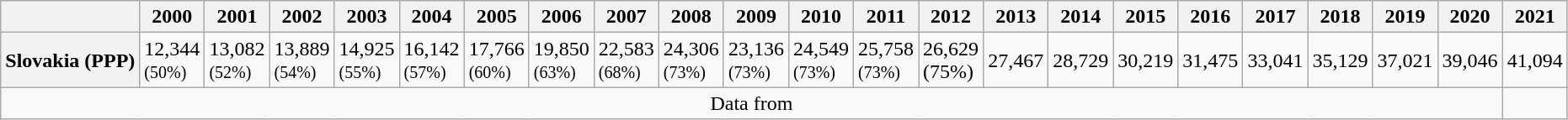<table class="wikitable">
<tr>
<th></th>
<th>2000</th>
<th>2001</th>
<th>2002</th>
<th>2003</th>
<th>2004</th>
<th>2005</th>
<th>2006</th>
<th>2007</th>
<th>2008</th>
<th>2009</th>
<th>2010</th>
<th>2011</th>
<th>2012</th>
<th>2013</th>
<th>2014</th>
<th>2015</th>
<th>2016</th>
<th>2017</th>
<th>2018</th>
<th>2019</th>
<th>2020</th>
<th>2021</th>
</tr>
<tr>
<th>Slovakia (PPP)</th>
<td>12,344  <br> <small>(50%)</small></td>
<td>13,082 <br> <small>(52%)</small></td>
<td>13,889 <br> <small>(54%)</small></td>
<td>14,925 <br> <small>(55%)</small></td>
<td>16,142 <br> <small>(57%)</small></td>
<td>17,766 <br> <small>(60%)</small></td>
<td>19,850 <br> <small>(63%)</small></td>
<td>22,583 <br> <small>(68%)</small></td>
<td>24,306 <br> <small>(73%)</small></td>
<td>23,136 <br> <small>(73%)</small></td>
<td>24,549 <br> <small>(73%)</small></td>
<td>25,758 <br> <small>(73%)</small></td>
<td>26,629 <br> (75%)</td>
<td>27,467 <br></td>
<td>28,729 <br></td>
<td>30,219 <br></td>
<td>31,475 <br></td>
<td>33,041 <br></td>
<td>35,129 <br></td>
<td>37,021 <br></td>
<td>39,046 <br></td>
<td>41,094 <br></td>
</tr>
<tr>
<td colspan="22" align="center">Data from </td>
<td></td>
</tr>
</table>
